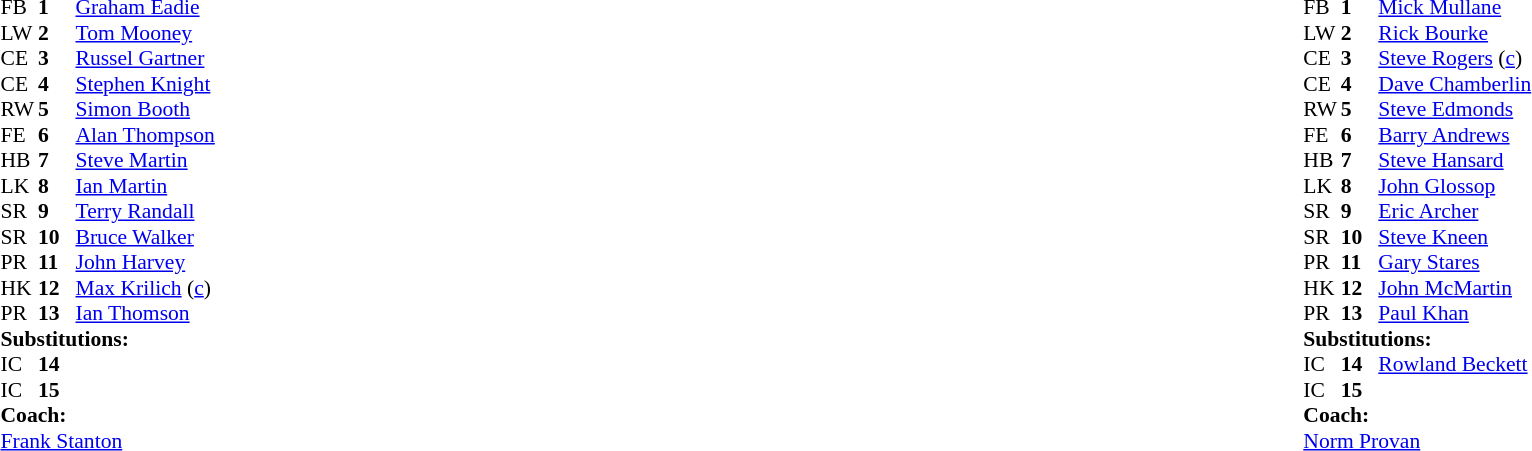<table width="100%">
<tr>
<td valign="top" width="50%"><br><table style="font-size: 90%" cellspacing="0" cellpadding="0">
<tr>
<th width="25"></th>
<th width="25"></th>
</tr>
<tr>
<td>FB</td>
<td><strong>1</strong></td>
<td><a href='#'>Graham Eadie</a></td>
</tr>
<tr>
<td>LW</td>
<td><strong>2</strong></td>
<td><a href='#'>Tom Mooney</a></td>
</tr>
<tr>
<td>CE</td>
<td><strong>3</strong></td>
<td><a href='#'>Russel Gartner</a></td>
</tr>
<tr>
<td>CE</td>
<td><strong>4</strong></td>
<td><a href='#'>Stephen Knight</a></td>
</tr>
<tr>
<td>RW</td>
<td><strong>5</strong></td>
<td><a href='#'>Simon Booth</a></td>
</tr>
<tr>
<td>FE</td>
<td><strong>6</strong></td>
<td><a href='#'>Alan Thompson</a></td>
</tr>
<tr>
<td>HB</td>
<td><strong>7</strong></td>
<td><a href='#'>Steve Martin</a></td>
</tr>
<tr>
<td>LK</td>
<td><strong>8</strong></td>
<td><a href='#'>Ian Martin</a></td>
</tr>
<tr>
<td>SR</td>
<td><strong>9</strong></td>
<td><a href='#'>Terry Randall</a></td>
</tr>
<tr>
<td>SR</td>
<td><strong>10</strong></td>
<td><a href='#'>Bruce Walker</a></td>
</tr>
<tr>
<td>PR</td>
<td><strong>11</strong></td>
<td><a href='#'>John Harvey</a></td>
</tr>
<tr>
<td>HK</td>
<td><strong>12</strong></td>
<td><a href='#'>Max Krilich</a> (<a href='#'>c</a>)</td>
</tr>
<tr>
<td>PR</td>
<td><strong>13</strong></td>
<td><a href='#'>Ian Thomson</a></td>
</tr>
<tr>
<td colspan=3><strong>Substitutions:</strong></td>
</tr>
<tr>
<td>IC</td>
<td><strong>14</strong></td>
<td></td>
</tr>
<tr>
<td>IC</td>
<td><strong>15</strong></td>
<td></td>
</tr>
<tr>
<td colspan=3><strong>Coach:</strong></td>
</tr>
<tr>
<td colspan="4"> <a href='#'>Frank Stanton</a></td>
</tr>
</table>
</td>
<td valign="top" width="50%"><br><table style="font-size: 90%" cellspacing="0" cellpadding="0" align="center">
<tr>
<th width="25"></th>
<th width="25"></th>
</tr>
<tr>
<td>FB</td>
<td><strong>1</strong></td>
<td><a href='#'>Mick Mullane</a></td>
</tr>
<tr>
<td>LW</td>
<td><strong>2</strong></td>
<td><a href='#'>Rick Bourke</a></td>
</tr>
<tr>
<td>CE</td>
<td><strong>3</strong></td>
<td><a href='#'>Steve Rogers</a> (<a href='#'>c</a>)</td>
</tr>
<tr>
<td>CE</td>
<td><strong>4</strong></td>
<td><a href='#'>Dave Chamberlin</a></td>
</tr>
<tr>
<td>RW</td>
<td><strong>5</strong></td>
<td><a href='#'>Steve Edmonds</a></td>
</tr>
<tr>
<td>FE</td>
<td><strong>6</strong></td>
<td><a href='#'>Barry Andrews</a></td>
</tr>
<tr>
<td>HB</td>
<td><strong>7</strong></td>
<td><a href='#'>Steve Hansard</a></td>
</tr>
<tr>
<td>LK</td>
<td><strong>8</strong></td>
<td><a href='#'>John Glossop</a></td>
</tr>
<tr>
<td>SR</td>
<td><strong>9</strong></td>
<td><a href='#'>Eric Archer</a></td>
</tr>
<tr>
<td>SR</td>
<td><strong>10</strong></td>
<td><a href='#'>Steve Kneen</a></td>
</tr>
<tr>
<td>PR</td>
<td><strong>11</strong></td>
<td><a href='#'>Gary Stares</a></td>
</tr>
<tr>
<td>HK</td>
<td><strong>12</strong></td>
<td><a href='#'>John McMartin</a></td>
</tr>
<tr>
<td>PR</td>
<td><strong>13</strong></td>
<td><a href='#'>Paul Khan</a></td>
</tr>
<tr>
<td colspan=3><strong>Substitutions:</strong></td>
</tr>
<tr>
<td>IC</td>
<td><strong>14</strong></td>
<td><a href='#'>Rowland Beckett</a></td>
</tr>
<tr>
<td>IC</td>
<td><strong>15</strong></td>
<td></td>
</tr>
<tr>
<td colspan=3><strong>Coach:</strong></td>
</tr>
<tr>
<td colspan="4"> <a href='#'>Norm Provan</a></td>
</tr>
</table>
</td>
</tr>
</table>
